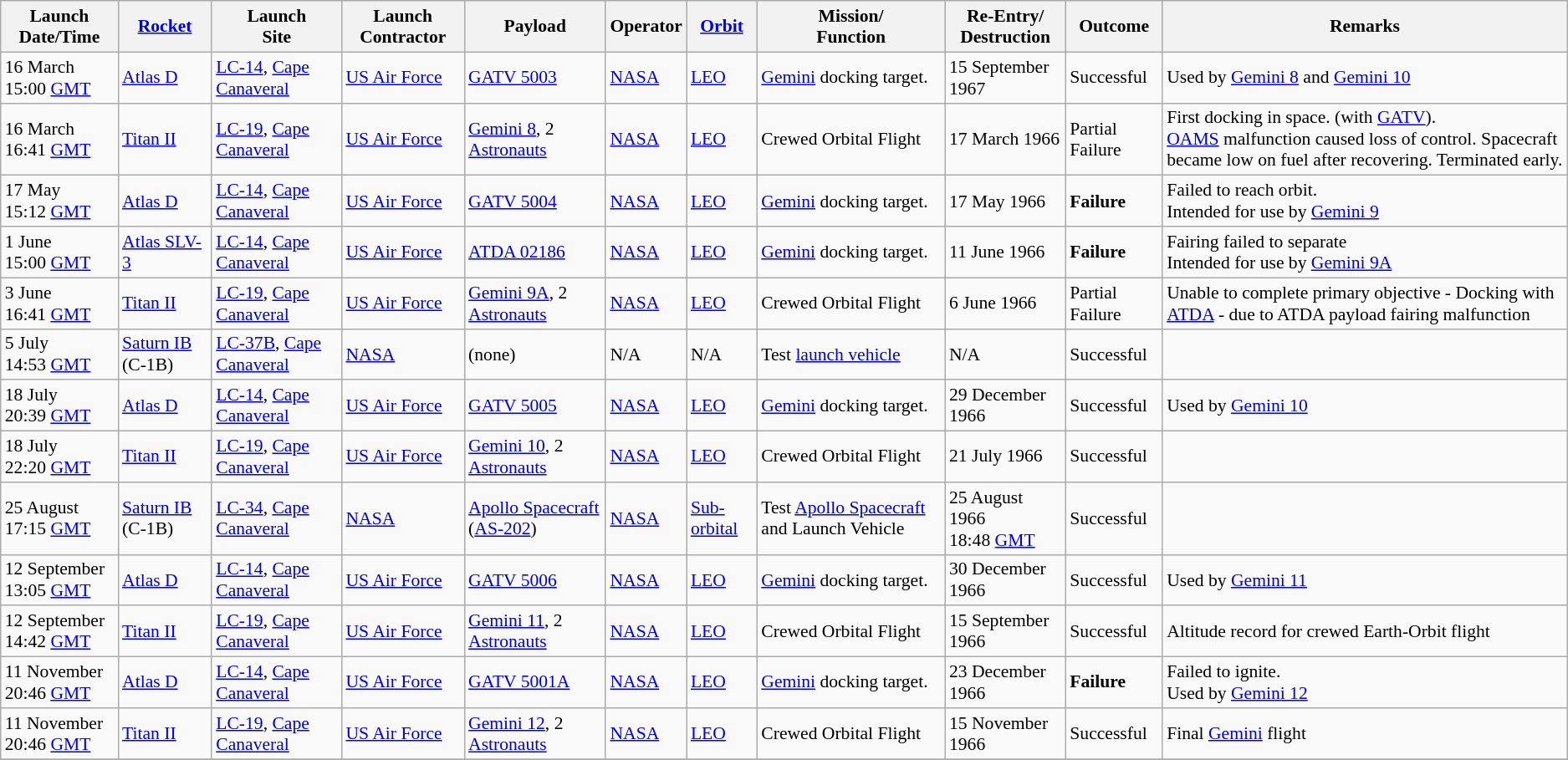<table class="wikitable" style="font-size: 90%;">
<tr>
<th>Launch Date/Time</th>
<th><a href='#'>Rocket</a></th>
<th>Launch <br> Site</th>
<th>Launch Contractor</th>
<th>Payload</th>
<th>Operator</th>
<th><a href='#'>Orbit</a></th>
<th>Mission/<br>Function</th>
<th>Re-Entry/<br>Destruction</th>
<th>Outcome</th>
<th>Remarks</th>
</tr>
<tr>
<td>16 March <br> 15:00 <a href='#'>GMT</a></td>
<td><a href='#'>Atlas D</a></td>
<td><a href='#'>LC-14</a>, <a href='#'>Cape Canaveral</a></td>
<td><a href='#'>US Air Force</a></td>
<td><a href='#'>GATV 5003</a></td>
<td><a href='#'>NASA</a></td>
<td><a href='#'>LEO</a></td>
<td><a href='#'>Gemini</a> docking target.</td>
<td>15 September 1967</td>
<td>Successful</td>
<td>Used by <a href='#'>Gemini 8</a> and <a href='#'>Gemini 10</a></td>
</tr>
<tr>
<td>16 March <br> 16:41 <a href='#'>GMT</a></td>
<td><a href='#'>Titan II</a></td>
<td><a href='#'>LC-19</a>, <a href='#'>Cape Canaveral</a></td>
<td><a href='#'>US Air Force</a></td>
<td><a href='#'>Gemini 8</a>, 2 <a href='#'>Astronauts</a></td>
<td><a href='#'>NASA</a></td>
<td><a href='#'>LEO</a></td>
<td>Crewed Orbital Flight</td>
<td>17 March 1966</td>
<td>Partial Failure</td>
<td>First docking in space. (with <a href='#'>GATV</a>). <br> <a href='#'>OAMS</a> malfunction caused loss of control. Spacecraft became low on fuel after recovering. Terminated early.</td>
</tr>
<tr>
<td>17 May <br> 15:12 <a href='#'>GMT</a></td>
<td><a href='#'>Atlas D</a></td>
<td><a href='#'>LC-14</a>, <a href='#'>Cape Canaveral</a></td>
<td><a href='#'>US Air Force</a></td>
<td><a href='#'>GATV 5004</a></td>
<td><a href='#'>NASA</a></td>
<td><a href='#'>LEO</a></td>
<td><a href='#'>Gemini</a> docking target.</td>
<td>17 May 1966</td>
<td><strong>Failure</strong></td>
<td>Failed to reach orbit. <br> Intended for use by <a href='#'>Gemini 9</a></td>
</tr>
<tr>
<td>1 June <br> 15:00 <a href='#'>GMT</a></td>
<td><a href='#'>Atlas SLV-3</a></td>
<td><a href='#'>LC-14</a>, <a href='#'>Cape Canaveral</a></td>
<td><a href='#'>US Air Force</a></td>
<td><a href='#'>ATDA 02186</a></td>
<td><a href='#'>NASA</a></td>
<td><a href='#'>LEO</a></td>
<td><a href='#'>Gemini</a> docking target.</td>
<td>11 June 1966</td>
<td><strong>Failure</strong></td>
<td>Fairing failed to separate <br> Intended for use by <a href='#'>Gemini 9A</a></td>
</tr>
<tr>
<td>3 June <br> 16:41 <a href='#'>GMT</a></td>
<td><a href='#'>Titan II</a></td>
<td><a href='#'>LC-19</a>, <a href='#'>Cape Canaveral</a></td>
<td><a href='#'>US Air Force</a></td>
<td><a href='#'>Gemini 9A</a>, 2 <a href='#'>Astronauts</a></td>
<td><a href='#'>NASA</a></td>
<td><a href='#'>LEO</a></td>
<td>Crewed Orbital Flight</td>
<td>6 June 1966</td>
<td>Partial Failure</td>
<td>Unable to complete primary objective - Docking with <a href='#'>ATDA</a> - due to ATDA payload fairing malfunction</td>
</tr>
<tr>
<td>5 July <br> 14:53 <a href='#'>GMT</a></td>
<td><a href='#'>Saturn IB</a> (C-1B)</td>
<td><a href='#'>LC-37B</a>, <a href='#'>Cape Canaveral</a></td>
<td><a href='#'>NASA</a></td>
<td>(none)</td>
<td>N/A</td>
<td>N/A</td>
<td>Test <a href='#'>launch vehicle</a></td>
<td>N/A</td>
<td>Successful</td>
<td></td>
</tr>
<tr>
<td>18 July <br> 20:39 <a href='#'>GMT</a></td>
<td><a href='#'>Atlas D</a></td>
<td><a href='#'>LC-14</a>, <a href='#'>Cape Canaveral</a></td>
<td><a href='#'>US Air Force</a></td>
<td><a href='#'>GATV 5005</a></td>
<td><a href='#'>NASA</a></td>
<td><a href='#'>LEO</a></td>
<td><a href='#'>Gemini</a> docking target.</td>
<td>29 December 1966</td>
<td>Successful</td>
<td>Used by <a href='#'>Gemini 10</a></td>
</tr>
<tr>
<td>18 July <br> 22:20 <a href='#'>GMT</a></td>
<td><a href='#'>Titan II</a></td>
<td><a href='#'>LC-19</a>, <a href='#'>Cape Canaveral</a></td>
<td><a href='#'>US Air Force</a></td>
<td><a href='#'>Gemini 10</a>, 2 <a href='#'>Astronauts</a></td>
<td><a href='#'>NASA</a></td>
<td><a href='#'>LEO</a></td>
<td>Crewed Orbital Flight</td>
<td>21 July 1966</td>
<td>Successful</td>
<td></td>
</tr>
<tr>
<td>25 August <br> 17:15 <a href='#'>GMT</a></td>
<td><a href='#'>Saturn IB</a> (C-1B)</td>
<td><a href='#'>LC-34</a>, <a href='#'>Cape Canaveral</a></td>
<td><a href='#'>NASA</a></td>
<td><a href='#'>Apollo Spacecraft</a> (<a href='#'>AS-202</a>)</td>
<td><a href='#'>NASA</a></td>
<td><a href='#'>Sub-orbital</a></td>
<td>Test <a href='#'>Apollo Spacecraft</a> and Launch Vehicle</td>
<td>25 August 1966 <br> 18:48 <a href='#'>GMT</a></td>
<td>Successful</td>
<td></td>
</tr>
<tr>
<td>12 September <br> 13:05 <a href='#'>GMT</a></td>
<td><a href='#'>Atlas D</a></td>
<td><a href='#'>LC-14</a>, <a href='#'>Cape Canaveral</a></td>
<td><a href='#'>US Air Force</a></td>
<td><a href='#'>GATV 5006</a></td>
<td><a href='#'>NASA</a></td>
<td><a href='#'>LEO</a></td>
<td><a href='#'>Gemini</a> docking target.</td>
<td>30 December 1966</td>
<td>Successful</td>
<td>Used by <a href='#'>Gemini 11</a></td>
</tr>
<tr>
<td>12 September <br> 14:42 <a href='#'>GMT</a></td>
<td><a href='#'>Titan II</a></td>
<td><a href='#'>LC-19</a>, <a href='#'>Cape Canaveral</a></td>
<td><a href='#'>US Air Force</a></td>
<td><a href='#'>Gemini 11</a>, 2 <a href='#'>Astronauts</a></td>
<td><a href='#'>NASA</a></td>
<td><a href='#'>LEO</a></td>
<td>Crewed Orbital Flight</td>
<td>15 September 1966</td>
<td>Successful</td>
<td>Altitude record for crewed Earth-Orbit flight</td>
</tr>
<tr>
<td>11 November <br> 20:46 <a href='#'>GMT</a></td>
<td><a href='#'>Atlas D</a></td>
<td><a href='#'>LC-14</a>, <a href='#'>Cape Canaveral</a></td>
<td><a href='#'>US Air Force</a></td>
<td><a href='#'>GATV 5001A</a></td>
<td><a href='#'>NASA</a></td>
<td><a href='#'>LEO</a></td>
<td><a href='#'>Gemini</a> docking target.</td>
<td>23 December 1966</td>
<td><strong>Failure</strong></td>
<td>Failed to ignite. <br> Used by <a href='#'>Gemini 12</a></td>
</tr>
<tr>
<td>11 November <br> 20:46 <a href='#'>GMT</a></td>
<td><a href='#'>Titan II</a></td>
<td><a href='#'>LC-19</a>, <a href='#'>Cape Canaveral</a></td>
<td><a href='#'>US Air Force</a></td>
<td><a href='#'>Gemini 12</a>, 2 <a href='#'>Astronauts</a></td>
<td><a href='#'>NASA</a></td>
<td><a href='#'>LEO</a></td>
<td>Crewed Orbital Flight</td>
<td>15 November 1966</td>
<td>Successful</td>
<td>Final <a href='#'>Gemini</a> flight</td>
</tr>
<tr>
</tr>
</table>
